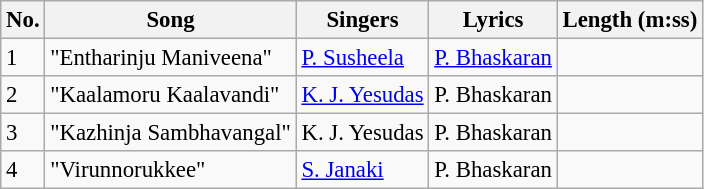<table class="wikitable" style="font-size:95%;">
<tr>
<th>No.</th>
<th>Song</th>
<th>Singers</th>
<th>Lyrics</th>
<th>Length (m:ss)</th>
</tr>
<tr>
<td>1</td>
<td>"Entharinju Maniveena"</td>
<td><a href='#'>P. Susheela</a></td>
<td><a href='#'>P. Bhaskaran</a></td>
<td></td>
</tr>
<tr>
<td>2</td>
<td>"Kaalamoru Kaalavandi"</td>
<td><a href='#'>K. J. Yesudas</a></td>
<td>P. Bhaskaran</td>
<td></td>
</tr>
<tr>
<td>3</td>
<td>"Kazhinja Sambhavangal"</td>
<td>K. J. Yesudas</td>
<td>P. Bhaskaran</td>
<td></td>
</tr>
<tr>
<td>4</td>
<td>"Virunnorukkee"</td>
<td><a href='#'>S. Janaki</a></td>
<td>P. Bhaskaran</td>
<td></td>
</tr>
</table>
